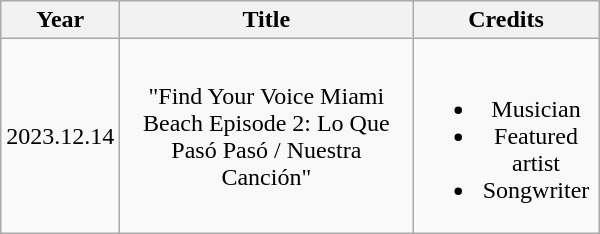<table class="wikitable unsortable" style="text-align: center; width: 400px; height: 100px;">
<tr>
<th>Year</th>
<th>Title</th>
<th>Credits</th>
</tr>
<tr>
<td>2023.12.14</td>
<td>"Find Your Voice Miami Beach Episode 2: Lo Que Pasó Pasó / Nuestra Canción"</td>
<td><br><ul><li>Musician</li><li>Featured artist</li><li>Songwriter</li></ul></td>
</tr>
</table>
